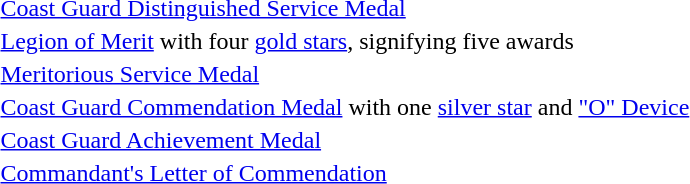<table>
<tr>
<td></td>
<td><a href='#'>Coast Guard Distinguished Service Medal</a></td>
</tr>
<tr>
<td></td>
<td><a href='#'>Legion of Merit</a> with four <a href='#'>gold stars</a>, signifying five awards</td>
</tr>
<tr>
<td></td>
<td><a href='#'>Meritorious Service Medal</a></td>
</tr>
<tr>
<td></td>
<td><a href='#'>Coast Guard Commendation Medal</a> with one <a href='#'>silver star</a> and <a href='#'>"O" Device</a></td>
</tr>
<tr>
<td></td>
<td><a href='#'>Coast Guard Achievement Medal</a></td>
</tr>
<tr>
<td></td>
<td><a href='#'>Commandant's Letter of Commendation</a></td>
</tr>
</table>
